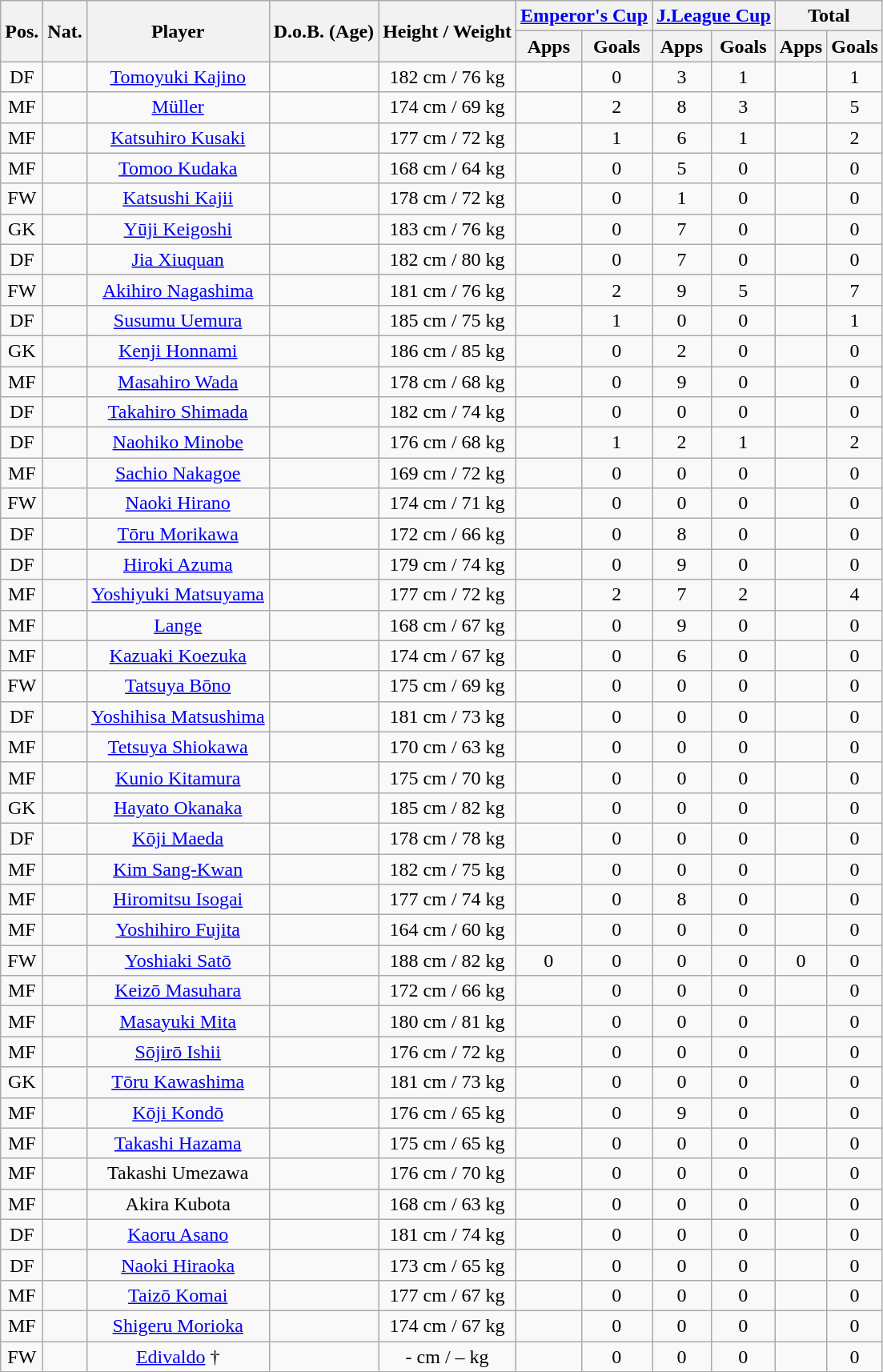<table class="wikitable" style="text-align:center;">
<tr>
<th rowspan="2">Pos.</th>
<th rowspan="2">Nat.</th>
<th rowspan="2">Player</th>
<th rowspan="2">D.o.B. (Age)</th>
<th rowspan="2">Height / Weight</th>
<th colspan="2"><a href='#'>Emperor's Cup</a></th>
<th colspan="2"><a href='#'>J.League Cup</a></th>
<th colspan="2">Total</th>
</tr>
<tr>
<th>Apps</th>
<th>Goals</th>
<th>Apps</th>
<th>Goals</th>
<th>Apps</th>
<th>Goals</th>
</tr>
<tr>
<td>DF</td>
<td></td>
<td><a href='#'>Tomoyuki Kajino</a></td>
<td></td>
<td>182 cm / 76 kg</td>
<td></td>
<td>0</td>
<td>3</td>
<td>1</td>
<td></td>
<td>1</td>
</tr>
<tr>
<td>MF</td>
<td></td>
<td><a href='#'>Müller</a></td>
<td></td>
<td>174 cm / 69 kg</td>
<td></td>
<td>2</td>
<td>8</td>
<td>3</td>
<td></td>
<td>5</td>
</tr>
<tr>
<td>MF</td>
<td></td>
<td><a href='#'>Katsuhiro Kusaki</a></td>
<td></td>
<td>177 cm / 72 kg</td>
<td></td>
<td>1</td>
<td>6</td>
<td>1</td>
<td></td>
<td>2</td>
</tr>
<tr>
<td>MF</td>
<td></td>
<td><a href='#'>Tomoo Kudaka</a></td>
<td></td>
<td>168 cm / 64 kg</td>
<td></td>
<td>0</td>
<td>5</td>
<td>0</td>
<td></td>
<td>0</td>
</tr>
<tr>
<td>FW</td>
<td></td>
<td><a href='#'>Katsushi Kajii</a></td>
<td></td>
<td>178 cm / 72 kg</td>
<td></td>
<td>0</td>
<td>1</td>
<td>0</td>
<td></td>
<td>0</td>
</tr>
<tr>
<td>GK</td>
<td></td>
<td><a href='#'>Yūji Keigoshi</a></td>
<td></td>
<td>183 cm / 76 kg</td>
<td></td>
<td>0</td>
<td>7</td>
<td>0</td>
<td></td>
<td>0</td>
</tr>
<tr>
<td>DF</td>
<td></td>
<td><a href='#'>Jia Xiuquan</a></td>
<td></td>
<td>182 cm / 80 kg</td>
<td></td>
<td>0</td>
<td>7</td>
<td>0</td>
<td></td>
<td>0</td>
</tr>
<tr>
<td>FW</td>
<td></td>
<td><a href='#'>Akihiro Nagashima</a></td>
<td></td>
<td>181 cm / 76 kg</td>
<td></td>
<td>2</td>
<td>9</td>
<td>5</td>
<td></td>
<td>7</td>
</tr>
<tr>
<td>DF</td>
<td></td>
<td><a href='#'>Susumu Uemura</a></td>
<td></td>
<td>185 cm / 75 kg</td>
<td></td>
<td>1</td>
<td>0</td>
<td>0</td>
<td></td>
<td>1</td>
</tr>
<tr>
<td>GK</td>
<td></td>
<td><a href='#'>Kenji Honnami</a></td>
<td></td>
<td>186 cm / 85 kg</td>
<td></td>
<td>0</td>
<td>2</td>
<td>0</td>
<td></td>
<td>0</td>
</tr>
<tr>
<td>MF</td>
<td></td>
<td><a href='#'>Masahiro Wada</a></td>
<td></td>
<td>178 cm / 68 kg</td>
<td></td>
<td>0</td>
<td>9</td>
<td>0</td>
<td></td>
<td>0</td>
</tr>
<tr>
<td>DF</td>
<td></td>
<td><a href='#'>Takahiro Shimada</a></td>
<td></td>
<td>182 cm / 74 kg</td>
<td></td>
<td>0</td>
<td>0</td>
<td>0</td>
<td></td>
<td>0</td>
</tr>
<tr>
<td>DF</td>
<td></td>
<td><a href='#'>Naohiko Minobe</a></td>
<td></td>
<td>176 cm / 68 kg</td>
<td></td>
<td>1</td>
<td>2</td>
<td>1</td>
<td></td>
<td>2</td>
</tr>
<tr>
<td>MF</td>
<td></td>
<td><a href='#'>Sachio Nakagoe</a></td>
<td></td>
<td>169 cm / 72 kg</td>
<td></td>
<td>0</td>
<td>0</td>
<td>0</td>
<td></td>
<td>0</td>
</tr>
<tr>
<td>FW</td>
<td></td>
<td><a href='#'>Naoki Hirano</a></td>
<td></td>
<td>174 cm / 71 kg</td>
<td></td>
<td>0</td>
<td>0</td>
<td>0</td>
<td></td>
<td>0</td>
</tr>
<tr>
<td>DF</td>
<td></td>
<td><a href='#'>Tōru Morikawa</a></td>
<td></td>
<td>172 cm / 66 kg</td>
<td></td>
<td>0</td>
<td>8</td>
<td>0</td>
<td></td>
<td>0</td>
</tr>
<tr>
<td>DF</td>
<td></td>
<td><a href='#'>Hiroki Azuma</a></td>
<td></td>
<td>179 cm / 74 kg</td>
<td></td>
<td>0</td>
<td>9</td>
<td>0</td>
<td></td>
<td>0</td>
</tr>
<tr>
<td>MF</td>
<td></td>
<td><a href='#'>Yoshiyuki Matsuyama</a></td>
<td></td>
<td>177 cm / 72 kg</td>
<td></td>
<td>2</td>
<td>7</td>
<td>2</td>
<td></td>
<td>4</td>
</tr>
<tr>
<td>MF</td>
<td></td>
<td><a href='#'>Lange</a></td>
<td></td>
<td>168 cm / 67 kg</td>
<td></td>
<td>0</td>
<td>9</td>
<td>0</td>
<td></td>
<td>0</td>
</tr>
<tr>
<td>MF</td>
<td></td>
<td><a href='#'>Kazuaki Koezuka</a></td>
<td></td>
<td>174 cm / 67 kg</td>
<td></td>
<td>0</td>
<td>6</td>
<td>0</td>
<td></td>
<td>0</td>
</tr>
<tr>
<td>FW</td>
<td></td>
<td><a href='#'>Tatsuya Bōno</a></td>
<td></td>
<td>175 cm / 69 kg</td>
<td></td>
<td>0</td>
<td>0</td>
<td>0</td>
<td></td>
<td>0</td>
</tr>
<tr>
<td>DF</td>
<td></td>
<td><a href='#'>Yoshihisa Matsushima</a></td>
<td></td>
<td>181 cm / 73 kg</td>
<td></td>
<td>0</td>
<td>0</td>
<td>0</td>
<td></td>
<td>0</td>
</tr>
<tr>
<td>MF</td>
<td></td>
<td><a href='#'>Tetsuya Shiokawa</a></td>
<td></td>
<td>170 cm / 63 kg</td>
<td></td>
<td>0</td>
<td>0</td>
<td>0</td>
<td></td>
<td>0</td>
</tr>
<tr>
<td>MF</td>
<td></td>
<td><a href='#'>Kunio Kitamura</a></td>
<td></td>
<td>175 cm / 70 kg</td>
<td></td>
<td>0</td>
<td>0</td>
<td>0</td>
<td></td>
<td>0</td>
</tr>
<tr>
<td>GK</td>
<td></td>
<td><a href='#'>Hayato Okanaka</a></td>
<td></td>
<td>185 cm / 82 kg</td>
<td></td>
<td>0</td>
<td>0</td>
<td>0</td>
<td></td>
<td>0</td>
</tr>
<tr>
<td>DF</td>
<td></td>
<td><a href='#'>Kōji Maeda</a></td>
<td></td>
<td>178 cm / 78 kg</td>
<td></td>
<td>0</td>
<td>0</td>
<td>0</td>
<td></td>
<td>0</td>
</tr>
<tr>
<td>MF</td>
<td></td>
<td><a href='#'>Kim Sang-Kwan</a></td>
<td></td>
<td>182 cm / 75 kg</td>
<td></td>
<td>0</td>
<td>0</td>
<td>0</td>
<td></td>
<td>0</td>
</tr>
<tr>
<td>MF</td>
<td></td>
<td><a href='#'>Hiromitsu Isogai</a></td>
<td></td>
<td>177 cm / 74 kg</td>
<td></td>
<td>0</td>
<td>8</td>
<td>0</td>
<td></td>
<td>0</td>
</tr>
<tr>
<td>MF</td>
<td></td>
<td><a href='#'>Yoshihiro Fujita</a></td>
<td></td>
<td>164 cm / 60 kg</td>
<td></td>
<td>0</td>
<td>0</td>
<td>0</td>
<td></td>
<td>0</td>
</tr>
<tr>
<td>FW</td>
<td></td>
<td><a href='#'>Yoshiaki Satō</a></td>
<td></td>
<td>188 cm / 82 kg</td>
<td>0</td>
<td>0</td>
<td>0</td>
<td>0</td>
<td>0</td>
<td>0</td>
</tr>
<tr>
<td>MF</td>
<td></td>
<td><a href='#'>Keizō Masuhara</a></td>
<td></td>
<td>172 cm / 66 kg</td>
<td></td>
<td>0</td>
<td>0</td>
<td>0</td>
<td></td>
<td>0</td>
</tr>
<tr>
<td>MF</td>
<td></td>
<td><a href='#'>Masayuki Mita</a></td>
<td></td>
<td>180 cm / 81 kg</td>
<td></td>
<td>0</td>
<td>0</td>
<td>0</td>
<td></td>
<td>0</td>
</tr>
<tr>
<td>MF</td>
<td></td>
<td><a href='#'>Sōjirō Ishii</a></td>
<td></td>
<td>176 cm / 72 kg</td>
<td></td>
<td>0</td>
<td>0</td>
<td>0</td>
<td></td>
<td>0</td>
</tr>
<tr>
<td>GK</td>
<td></td>
<td><a href='#'>Tōru Kawashima</a></td>
<td></td>
<td>181 cm / 73 kg</td>
<td></td>
<td>0</td>
<td>0</td>
<td>0</td>
<td></td>
<td>0</td>
</tr>
<tr>
<td>MF</td>
<td></td>
<td><a href='#'>Kōji Kondō</a></td>
<td></td>
<td>176 cm / 65 kg</td>
<td></td>
<td>0</td>
<td>9</td>
<td>0</td>
<td></td>
<td>0</td>
</tr>
<tr>
<td>MF</td>
<td></td>
<td><a href='#'>Takashi Hazama</a></td>
<td></td>
<td>175 cm / 65 kg</td>
<td></td>
<td>0</td>
<td>0</td>
<td>0</td>
<td></td>
<td>0</td>
</tr>
<tr>
<td>MF</td>
<td></td>
<td>Takashi Umezawa</td>
<td></td>
<td>176 cm / 70 kg</td>
<td></td>
<td>0</td>
<td>0</td>
<td>0</td>
<td></td>
<td>0</td>
</tr>
<tr>
<td>MF</td>
<td></td>
<td>Akira Kubota</td>
<td></td>
<td>168 cm / 63 kg</td>
<td></td>
<td>0</td>
<td>0</td>
<td>0</td>
<td></td>
<td>0</td>
</tr>
<tr>
<td>DF</td>
<td></td>
<td><a href='#'>Kaoru Asano</a></td>
<td></td>
<td>181 cm / 74 kg</td>
<td></td>
<td>0</td>
<td>0</td>
<td>0</td>
<td></td>
<td>0</td>
</tr>
<tr>
<td>DF</td>
<td></td>
<td><a href='#'>Naoki Hiraoka</a></td>
<td></td>
<td>173 cm / 65 kg</td>
<td></td>
<td>0</td>
<td>0</td>
<td>0</td>
<td></td>
<td>0</td>
</tr>
<tr>
<td>MF</td>
<td></td>
<td><a href='#'>Taizō Komai</a></td>
<td></td>
<td>177 cm / 67 kg</td>
<td></td>
<td>0</td>
<td>0</td>
<td>0</td>
<td></td>
<td>0</td>
</tr>
<tr>
<td>MF</td>
<td></td>
<td><a href='#'>Shigeru Morioka</a></td>
<td></td>
<td>174 cm / 67 kg</td>
<td></td>
<td>0</td>
<td>0</td>
<td>0</td>
<td></td>
<td>0</td>
</tr>
<tr>
<td>FW</td>
<td></td>
<td><a href='#'>Edivaldo</a> †</td>
<td></td>
<td>- cm / – kg</td>
<td></td>
<td>0</td>
<td>0</td>
<td>0</td>
<td></td>
<td>0</td>
</tr>
</table>
